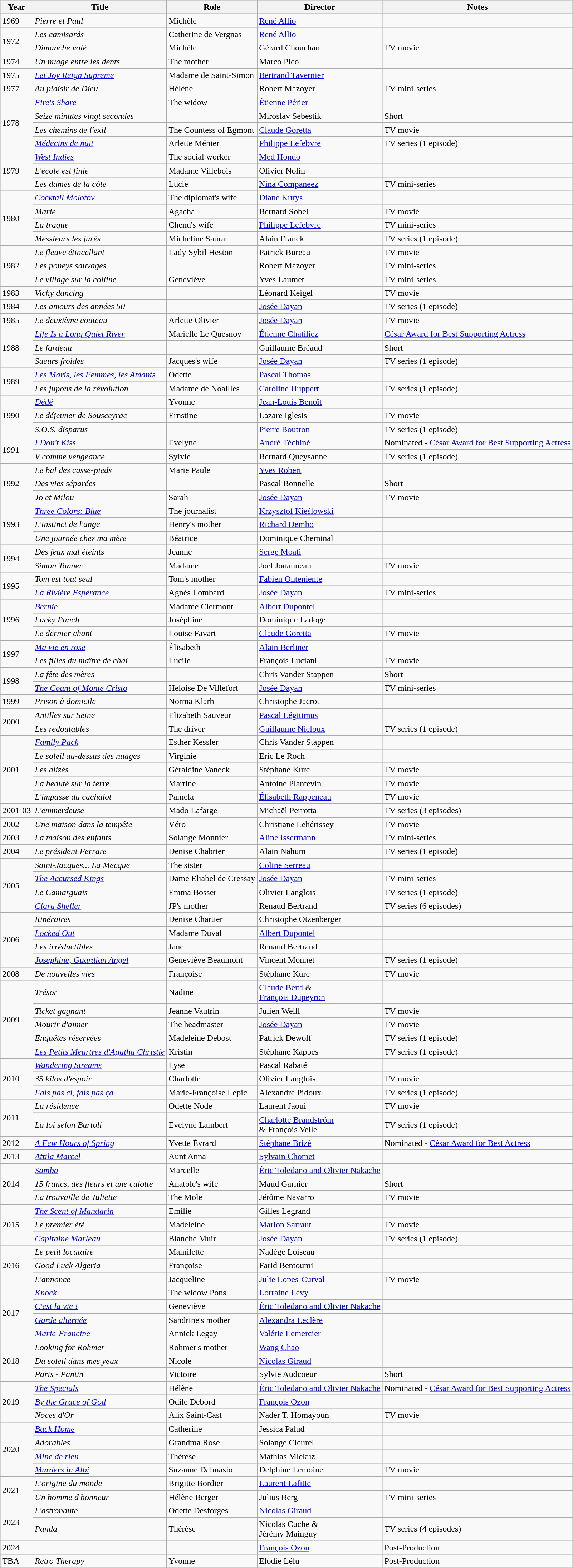<table class="wikitable sortable">
<tr>
<th>Year</th>
<th>Title</th>
<th>Role</th>
<th>Director</th>
<th class="unsortable">Notes</th>
</tr>
<tr>
<td>1969</td>
<td><em>Pierre et Paul</em></td>
<td>Michèle</td>
<td><a href='#'>René Allio</a></td>
<td></td>
</tr>
<tr>
<td rowspan=2>1972</td>
<td><em>Les camisards</em></td>
<td>Catherine de Vergnas</td>
<td><a href='#'>René Allio</a></td>
<td></td>
</tr>
<tr>
<td><em>Dimanche volé</em></td>
<td>Michèle</td>
<td>Gérard Chouchan</td>
<td>TV movie</td>
</tr>
<tr>
<td>1974</td>
<td><em>Un nuage entre les dents</em></td>
<td>The mother</td>
<td>Marco Pico</td>
<td></td>
</tr>
<tr>
<td>1975</td>
<td><em><a href='#'>Let Joy Reign Supreme</a></em></td>
<td>Madame de Saint-Simon</td>
<td><a href='#'>Bertrand Tavernier</a></td>
<td></td>
</tr>
<tr>
<td>1977</td>
<td><em>Au plaisir de Dieu</em></td>
<td>Hélène</td>
<td>Robert Mazoyer</td>
<td>TV mini-series</td>
</tr>
<tr>
<td rowspan=4>1978</td>
<td><em><a href='#'>Fire's Share</a></em></td>
<td>The widow</td>
<td><a href='#'>Étienne Périer</a></td>
<td></td>
</tr>
<tr>
<td><em>Seize minutes vingt secondes</em></td>
<td></td>
<td>Miroslav Sebestik</td>
<td>Short</td>
</tr>
<tr>
<td><em>Les chemins de l'exil</em></td>
<td>The Countess of Egmont</td>
<td><a href='#'>Claude Goretta</a></td>
<td>TV movie</td>
</tr>
<tr>
<td><em><a href='#'>Médecins de nuit</a></em></td>
<td>Arlette Ménier</td>
<td><a href='#'>Philippe Lefebvre</a></td>
<td>TV series (1 episode)</td>
</tr>
<tr>
<td rowspan=3>1979</td>
<td><em><a href='#'>West Indies</a></em></td>
<td>The social worker</td>
<td><a href='#'>Med Hondo</a></td>
<td></td>
</tr>
<tr>
<td><em>L'école est finie</em></td>
<td>Madame Villebois</td>
<td>Olivier Nolin</td>
<td></td>
</tr>
<tr>
<td><em>Les dames de la côte</em></td>
<td>Lucie</td>
<td><a href='#'>Nina Companeez</a></td>
<td>TV mini-series</td>
</tr>
<tr>
<td rowspan=4>1980</td>
<td><em><a href='#'>Cocktail Molotov</a></em></td>
<td>The diplomat's wife</td>
<td><a href='#'>Diane Kurys</a></td>
<td></td>
</tr>
<tr>
<td><em>Marie</em></td>
<td>Agacha</td>
<td>Bernard Sobel</td>
<td>TV movie</td>
</tr>
<tr>
<td><em>La traque</em></td>
<td>Chenu's wife</td>
<td><a href='#'>Philippe Lefebvre</a></td>
<td>TV mini-series</td>
</tr>
<tr>
<td><em>Messieurs les jurés</em></td>
<td>Micheline Saurat</td>
<td>Alain Franck</td>
<td>TV series (1 episode)</td>
</tr>
<tr>
<td rowspan=3>1982</td>
<td><em>Le fleuve étincellant</em></td>
<td>Lady Sybil Heston</td>
<td>Patrick Bureau</td>
<td>TV movie</td>
</tr>
<tr>
<td><em>Les poneys sauvages</em></td>
<td></td>
<td>Robert Mazoyer</td>
<td>TV mini-series</td>
</tr>
<tr>
<td><em>Le village sur la colline</em></td>
<td>Geneviève</td>
<td>Yves Laumet</td>
<td>TV mini-series</td>
</tr>
<tr>
<td>1983</td>
<td><em>Vichy dancing</em></td>
<td></td>
<td>Léonard Keigel</td>
<td>TV movie</td>
</tr>
<tr>
<td>1984</td>
<td><em>Les amours des années 50</em></td>
<td></td>
<td><a href='#'>Josée Dayan</a></td>
<td>TV series (1 episode)</td>
</tr>
<tr>
<td>1985</td>
<td><em>Le deuxième couteau</em></td>
<td>Arlette Olivier</td>
<td><a href='#'>Josée Dayan</a></td>
<td>TV movie</td>
</tr>
<tr>
<td rowspan=3>1988</td>
<td><em><a href='#'>Life Is a Long Quiet River</a></em></td>
<td>Marielle Le Quesnoy</td>
<td><a href='#'>Étienne Chatiliez</a></td>
<td><a href='#'>César Award for Best Supporting Actress</a></td>
</tr>
<tr>
<td><em>Le fardeau</em></td>
<td></td>
<td>Guillaume Bréaud</td>
<td>Short</td>
</tr>
<tr>
<td><em>Sueurs froides</em></td>
<td>Jacques's wife</td>
<td><a href='#'>Josée Dayan</a></td>
<td>TV series (1 episode)</td>
</tr>
<tr>
<td rowspan=2>1989</td>
<td><em><a href='#'>Les Maris, les Femmes, les Amants</a></em></td>
<td>Odette</td>
<td><a href='#'>Pascal Thomas</a></td>
<td></td>
</tr>
<tr>
<td><em>Les jupons de la révolution</em></td>
<td>Madame de Noailles</td>
<td><a href='#'>Caroline Huppert</a></td>
<td>TV series (1 episode)</td>
</tr>
<tr>
<td rowspan=3>1990</td>
<td><em><a href='#'>Dédé</a></em></td>
<td>Yvonne</td>
<td><a href='#'>Jean-Louis Benoît</a></td>
<td></td>
</tr>
<tr>
<td><em>Le déjeuner de Sousceyrac</em></td>
<td>Ernstine</td>
<td>Lazare Iglesis</td>
<td>TV movie</td>
</tr>
<tr>
<td><em>S.O.S. disparus</em></td>
<td></td>
<td><a href='#'>Pierre Boutron</a></td>
<td>TV series (1 episode)</td>
</tr>
<tr>
<td rowspan=2>1991</td>
<td><em><a href='#'>I Don't Kiss</a></em></td>
<td>Evelyne</td>
<td><a href='#'>André Téchiné</a></td>
<td>Nominated - <a href='#'>César Award for Best Supporting Actress</a></td>
</tr>
<tr>
<td><em>V comme vengeance</em></td>
<td>Sylvie</td>
<td>Bernard Queysanne</td>
<td>TV series (1 episode)</td>
</tr>
<tr>
<td rowspan=3>1992</td>
<td><em>Le bal des casse-pieds</em></td>
<td>Marie Paule</td>
<td><a href='#'>Yves Robert</a></td>
<td></td>
</tr>
<tr>
<td><em>Des vies séparées</em></td>
<td></td>
<td>Pascal Bonnelle</td>
<td>Short</td>
</tr>
<tr>
<td><em>Jo et Milou</em></td>
<td>Sarah</td>
<td><a href='#'>Josée Dayan</a></td>
<td>TV movie</td>
</tr>
<tr>
<td rowspan=3>1993</td>
<td><em><a href='#'>Three Colors: Blue</a></em></td>
<td>The journalist</td>
<td><a href='#'>Krzysztof Kieślowski</a></td>
<td></td>
</tr>
<tr>
<td><em>L'instinct de l'ange</em></td>
<td>Henry's mother</td>
<td><a href='#'>Richard Dembo</a></td>
<td></td>
</tr>
<tr>
<td><em>Une journée chez ma mère</em></td>
<td>Béatrice</td>
<td>Dominique Cheminal</td>
<td></td>
</tr>
<tr>
<td rowspan=2>1994</td>
<td><em>Des feux mal éteints</em></td>
<td>Jeanne</td>
<td><a href='#'>Serge Moati</a></td>
<td></td>
</tr>
<tr>
<td><em>Simon Tanner</em></td>
<td>Madame</td>
<td>Joel Jouanneau</td>
<td>TV movie</td>
</tr>
<tr>
<td rowspan=2>1995</td>
<td><em>Tom est tout seul</em></td>
<td>Tom's mother</td>
<td><a href='#'>Fabien Onteniente</a></td>
<td></td>
</tr>
<tr>
<td><em><a href='#'>La Rivière Espérance</a></em></td>
<td>Agnès Lombard</td>
<td><a href='#'>Josée Dayan</a></td>
<td>TV mini-series</td>
</tr>
<tr>
<td rowspan=3>1996</td>
<td><em><a href='#'>Bernie</a></em></td>
<td>Madame Clermont</td>
<td><a href='#'>Albert Dupontel</a></td>
<td></td>
</tr>
<tr>
<td><em>Lucky Punch</em></td>
<td>Joséphine</td>
<td>Dominique Ladoge</td>
<td></td>
</tr>
<tr>
<td><em>Le dernier chant</em></td>
<td>Louise Favart</td>
<td><a href='#'>Claude Goretta</a></td>
<td>TV movie</td>
</tr>
<tr>
<td rowspan=2>1997</td>
<td><em><a href='#'>Ma vie en rose</a></em></td>
<td>Élisabeth</td>
<td><a href='#'>Alain Berliner</a></td>
<td></td>
</tr>
<tr>
<td><em>Les filles du maître de chai</em></td>
<td>Lucile</td>
<td>François Luciani</td>
<td>TV movie</td>
</tr>
<tr>
<td rowspan=2>1998</td>
<td><em>La fête des mères</em></td>
<td></td>
<td>Chris Vander Stappen</td>
<td>Short</td>
</tr>
<tr>
<td><em><a href='#'>The Count of Monte Cristo</a></em></td>
<td>Heloise De Villefort</td>
<td><a href='#'>Josée Dayan</a></td>
<td>TV mini-series</td>
</tr>
<tr>
<td>1999</td>
<td><em>Prison à domicile</em></td>
<td>Norma Klarh</td>
<td>Christophe Jacrot</td>
<td></td>
</tr>
<tr>
<td rowspan=2>2000</td>
<td><em>Antilles sur Seine</em></td>
<td>Elizabeth Sauveur</td>
<td><a href='#'>Pascal Légitimus</a></td>
<td></td>
</tr>
<tr>
<td><em>Les redoutables</em></td>
<td>The driver</td>
<td><a href='#'>Guillaume Nicloux</a></td>
<td>TV series (1 episode)</td>
</tr>
<tr>
<td rowspan=5>2001</td>
<td><em><a href='#'>Family Pack</a></em></td>
<td>Esther Kessler</td>
<td>Chris Vander Stappen</td>
<td></td>
</tr>
<tr>
<td><em>Le soleil au-dessus des nuages</em></td>
<td>Virginie</td>
<td>Eric Le Roch</td>
<td></td>
</tr>
<tr>
<td><em>Les alizés</em></td>
<td>Géraldine Vaneck</td>
<td>Stéphane Kurc</td>
<td>TV movie</td>
</tr>
<tr>
<td><em>La beauté sur la terre</em></td>
<td>Martine</td>
<td>Antoine Plantevin</td>
<td>TV movie</td>
</tr>
<tr>
<td><em>L'impasse du cachalot</em></td>
<td>Pamela</td>
<td><a href='#'>Élisabeth Rappeneau</a></td>
<td>TV movie</td>
</tr>
<tr>
<td>2001-03</td>
<td><em>L'emmerdeuse</em></td>
<td>Mado Lafarge</td>
<td>Michaël Perrotta</td>
<td>TV series (3 episodes)</td>
</tr>
<tr>
<td>2002</td>
<td><em>Une maison dans la tempête</em></td>
<td>Véro</td>
<td>Christiane Lehérissey</td>
<td>TV movie</td>
</tr>
<tr>
<td>2003</td>
<td><em>La maison des enfants</em></td>
<td>Solange Monnier</td>
<td><a href='#'>Aline Issermann</a></td>
<td>TV mini-series</td>
</tr>
<tr>
<td>2004</td>
<td><em>Le président Ferrare</em></td>
<td>Denise Chabrier</td>
<td>Alain Nahum</td>
<td>TV series (1 episode)</td>
</tr>
<tr>
<td rowspan=4>2005</td>
<td><em>Saint-Jacques... La Mecque</em></td>
<td>The sister</td>
<td><a href='#'>Coline Serreau</a></td>
<td></td>
</tr>
<tr>
<td><em><a href='#'>The Accursed Kings</a></em></td>
<td>Dame Eliabel de Cressay</td>
<td><a href='#'>Josée Dayan</a></td>
<td>TV mini-series</td>
</tr>
<tr>
<td><em>Le Camarguais</em></td>
<td>Emma Bosser</td>
<td>Olivier Langlois</td>
<td>TV series (1 episode)</td>
</tr>
<tr>
<td><em><a href='#'>Clara Sheller</a></em></td>
<td>JP's mother</td>
<td>Renaud Bertrand</td>
<td>TV series (6 episodes)</td>
</tr>
<tr>
<td rowspan=4>2006</td>
<td><em>Itinéraires</em></td>
<td>Denise Chartier</td>
<td>Christophe Otzenberger</td>
<td></td>
</tr>
<tr>
<td><em><a href='#'>Locked Out</a></em></td>
<td>Madame Duval</td>
<td><a href='#'>Albert Dupontel</a></td>
<td></td>
</tr>
<tr>
<td><em>Les irréductibles</em></td>
<td>Jane</td>
<td>Renaud Bertrand</td>
<td></td>
</tr>
<tr>
<td><em><a href='#'>Josephine, Guardian Angel</a></em></td>
<td>Geneviève Beaumont</td>
<td>Vincent Monnet</td>
<td>TV series (1 episode)</td>
</tr>
<tr>
<td>2008</td>
<td><em>De nouvelles vies</em></td>
<td>Françoise</td>
<td>Stéphane Kurc</td>
<td>TV movie</td>
</tr>
<tr>
<td rowspan=5>2009</td>
<td><em>Trésor</em></td>
<td>Nadine</td>
<td><a href='#'>Claude Berri</a> &<br> <a href='#'>François Dupeyron</a></td>
<td></td>
</tr>
<tr>
<td><em>Ticket gagnant</em></td>
<td>Jeanne Vautrin</td>
<td>Julien Weill</td>
<td>TV movie</td>
</tr>
<tr>
<td><em>Mourir d'aimer</em></td>
<td>The headmaster</td>
<td><a href='#'>Josée Dayan</a></td>
<td>TV movie</td>
</tr>
<tr>
<td><em>Enquêtes réservées</em></td>
<td>Madeleine Debost</td>
<td>Patrick Dewolf</td>
<td>TV series (1 episode)</td>
</tr>
<tr>
<td><em><a href='#'>Les Petits Meurtres d'Agatha Christie</a></em></td>
<td>Kristin</td>
<td>Stéphane Kappes</td>
<td>TV series (1 episode)</td>
</tr>
<tr>
<td rowspan=3>2010</td>
<td><em><a href='#'>Wandering Streams</a></em></td>
<td>Lyse</td>
<td>Pascal Rabaté</td>
<td></td>
</tr>
<tr>
<td><em>35 kilos d'espoir</em></td>
<td>Charlotte</td>
<td>Olivier Langlois</td>
<td>TV movie</td>
</tr>
<tr>
<td><em><a href='#'>Fais pas ci, fais pas ça</a></em></td>
<td>Marie-Françoise Lepic</td>
<td>Alexandre Pidoux</td>
<td>TV series (1 episode)</td>
</tr>
<tr>
<td rowspan=2>2011</td>
<td><em>La résidence</em></td>
<td>Odette Node</td>
<td>Laurent Jaoui</td>
<td>TV movie</td>
</tr>
<tr>
<td><em>La loi selon Bartoli</em></td>
<td>Evelyne Lambert</td>
<td><a href='#'>Charlotte Brandström</a><br> & François Velle</td>
<td>TV series (1 episode)</td>
</tr>
<tr>
<td>2012</td>
<td><em><a href='#'>A Few Hours of Spring</a></em></td>
<td>Yvette Évrard</td>
<td><a href='#'>Stéphane Brizé</a></td>
<td>Nominated - <a href='#'>César Award for Best Actress</a></td>
</tr>
<tr>
<td>2013</td>
<td><em><a href='#'>Attila Marcel</a></em></td>
<td>Aunt Anna</td>
<td><a href='#'>Sylvain Chomet</a></td>
<td></td>
</tr>
<tr>
<td rowspan=3>2014</td>
<td><em><a href='#'>Samba</a></em></td>
<td>Marcelle</td>
<td><a href='#'>Éric Toledano and Olivier Nakache</a></td>
<td></td>
</tr>
<tr>
<td><em>15 francs, des fleurs et une culotte</em></td>
<td>Anatole's wife</td>
<td>Maud Garnier</td>
<td>Short</td>
</tr>
<tr>
<td><em>La trouvaille de Juliette</em></td>
<td>The Mole</td>
<td>Jérôme Navarro</td>
<td>TV movie</td>
</tr>
<tr>
<td rowspan=3>2015</td>
<td><em><a href='#'>The Scent of Mandarin</a></em></td>
<td>Emilie</td>
<td>Gilles Legrand</td>
<td></td>
</tr>
<tr>
<td><em>Le premier été</em></td>
<td>Madeleine</td>
<td><a href='#'>Marion Sarraut</a></td>
<td>TV movie</td>
</tr>
<tr>
<td><em><a href='#'>Capitaine Marleau</a></em></td>
<td>Blanche Muir</td>
<td><a href='#'>Josée Dayan</a></td>
<td>TV series (1 episode)</td>
</tr>
<tr>
<td rowspan=3>2016</td>
<td><em>Le petit locataire</em></td>
<td>Mamilette</td>
<td>Nadège Loiseau</td>
<td></td>
</tr>
<tr>
<td><em>Good Luck Algeria</em></td>
<td>Françoise</td>
<td>Farid Bentoumi</td>
<td></td>
</tr>
<tr>
<td><em>L'annonce</em></td>
<td>Jacqueline</td>
<td><a href='#'>Julie Lopes-Curval</a></td>
<td>TV movie</td>
</tr>
<tr>
<td rowspan=4>2017</td>
<td><em><a href='#'>Knock</a></em></td>
<td>The widow Pons</td>
<td><a href='#'>Lorraine Lévy</a></td>
<td></td>
</tr>
<tr>
<td><em><a href='#'>C'est la vie !</a></em></td>
<td>Geneviève</td>
<td><a href='#'>Éric Toledano and Olivier Nakache</a></td>
<td></td>
</tr>
<tr>
<td><em><a href='#'>Garde alternée</a></em></td>
<td>Sandrine's mother</td>
<td><a href='#'>Alexandra Leclère</a></td>
<td></td>
</tr>
<tr>
<td><em><a href='#'>Marie-Francine</a></em></td>
<td>Annick Legay</td>
<td><a href='#'>Valérie Lemercier</a></td>
<td></td>
</tr>
<tr>
<td rowspan=3>2018</td>
<td><em>Looking for Rohmer</em></td>
<td>Rohmer's mother</td>
<td><a href='#'>Wang Chao</a></td>
<td></td>
</tr>
<tr>
<td><em>Du soleil dans mes yeux</em></td>
<td>Nicole</td>
<td><a href='#'>Nicolas Giraud</a></td>
<td></td>
</tr>
<tr>
<td><em>Paris - Pantin</em></td>
<td>Victoire</td>
<td>Sylvie Audcoeur</td>
<td>Short</td>
</tr>
<tr>
<td rowspan=3>2019</td>
<td><em><a href='#'>The Specials</a></em></td>
<td>Hélène</td>
<td><a href='#'>Éric Toledano and Olivier Nakache</a></td>
<td>Nominated - <a href='#'>César Award for Best Supporting Actress</a></td>
</tr>
<tr>
<td><em><a href='#'>By the Grace of God</a></em></td>
<td>Odile Debord</td>
<td><a href='#'>François Ozon</a></td>
<td></td>
</tr>
<tr>
<td><em>Noces d'Or</em></td>
<td>Alix Saint-Cast</td>
<td>Nader T. Homayoun</td>
<td>TV movie</td>
</tr>
<tr>
<td rowspan=4>2020</td>
<td><em><a href='#'>Back Home</a></em></td>
<td>Catherine</td>
<td>Jessica Palud</td>
<td></td>
</tr>
<tr>
<td><em>Adorables</em></td>
<td>Grandma Rose</td>
<td>Solange Cicurel</td>
<td></td>
</tr>
<tr>
<td><em><a href='#'>Mine de rien</a></em></td>
<td>Thérèse</td>
<td>Mathias Mlekuz</td>
<td></td>
</tr>
<tr>
<td><em><a href='#'>Murders in Albi</a></em></td>
<td>Suzanne Dalmasio</td>
<td>Delphine Lemoine</td>
<td>TV movie</td>
</tr>
<tr>
<td rowspan=2>2021</td>
<td><em>L'origine du monde</em></td>
<td>Brigitte Bordier</td>
<td><a href='#'>Laurent Lafitte</a></td>
<td></td>
</tr>
<tr>
<td><em>Un homme d'honneur</em></td>
<td>Hélène Berger</td>
<td>Julius Berg</td>
<td>TV mini-series</td>
</tr>
<tr>
<td rowspan=2>2023</td>
<td><em>L'astronaute</em></td>
<td>Odette Desforges</td>
<td><a href='#'>Nicolas Giraud</a></td>
<td></td>
</tr>
<tr>
<td><em>Panda</em></td>
<td>Thérèse</td>
<td>Nicolas Cuche & <br>Jérémy Mainguy</td>
<td>TV series (4 episodes)</td>
</tr>
<tr>
<td>2024</td>
<td></td>
<td></td>
<td><a href='#'>François Ozon</a></td>
<td>Post-Production</td>
</tr>
<tr>
<td>TBA</td>
<td><em>Retro Therapy</em></td>
<td>Yvonne</td>
<td>Elodie Lélu</td>
<td>Post-Production</td>
</tr>
</table>
